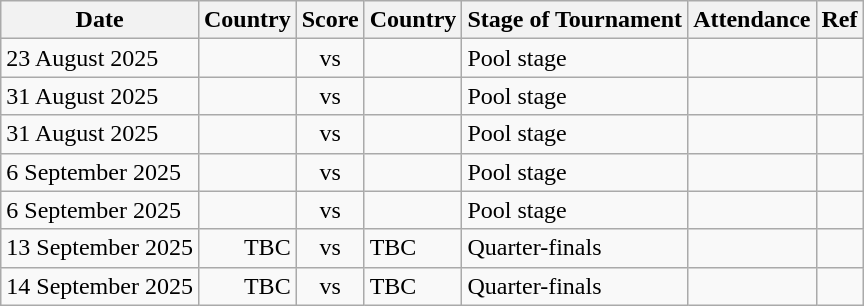<table class="wikitable">
<tr>
<th scope=col>Date</th>
<th scope=col>Country</th>
<th scope=col>Score</th>
<th scope=col>Country</th>
<th scope=col>Stage of Tournament</th>
<th scope=col>Attendance</th>
<th scope=col>Ref</th>
</tr>
<tr>
<td>23 August 2025</td>
<td align="right"></td>
<td align="center">vs</td>
<td></td>
<td>Pool stage</td>
<td></td>
<td></td>
</tr>
<tr>
<td>31 August 2025</td>
<td align="right"></td>
<td align="center">vs</td>
<td></td>
<td>Pool stage</td>
<td></td>
<td></td>
</tr>
<tr>
<td>31 August 2025</td>
<td align="right"></td>
<td align="center">vs</td>
<td></td>
<td>Pool stage</td>
<td></td>
<td></td>
</tr>
<tr>
<td>6 September 2025</td>
<td align="right"></td>
<td align="center">vs</td>
<td></td>
<td>Pool stage</td>
<td></td>
<td></td>
</tr>
<tr>
<td>6 September 2025</td>
<td align="right"></td>
<td align="center">vs</td>
<td></td>
<td>Pool stage</td>
<td></td>
<td></td>
</tr>
<tr>
<td>13 September 2025</td>
<td align="right">TBC</td>
<td align="center">vs</td>
<td>TBC</td>
<td>Quarter-finals</td>
<td></td>
<td></td>
</tr>
<tr>
<td>14 September 2025</td>
<td align="right">TBC</td>
<td align="center">vs</td>
<td>TBC</td>
<td>Quarter-finals</td>
<td></td>
<td></td>
</tr>
</table>
